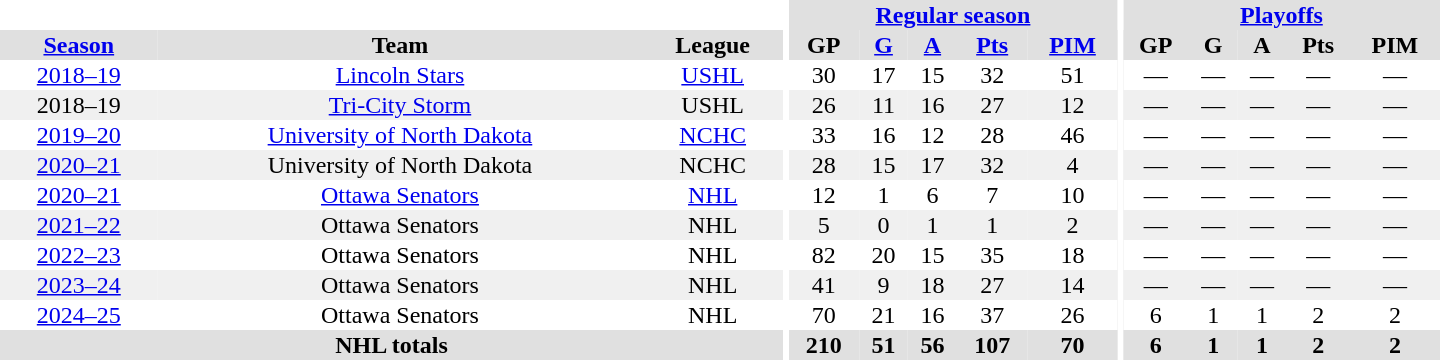<table border="0" cellpadding="1" cellspacing="0" style="text-align:center; width:60em;">
<tr bgcolor="#e0e0e0">
<th colspan="3" bgcolor="#ffffff"></th>
<th rowspan="99" bgcolor="#ffffff"></th>
<th colspan="5"><a href='#'>Regular season</a></th>
<th rowspan="99" bgcolor="#ffffff"></th>
<th colspan="5"><a href='#'>Playoffs</a></th>
</tr>
<tr bgcolor="#e0e0e0">
<th><a href='#'>Season</a></th>
<th>Team</th>
<th>League</th>
<th>GP</th>
<th><a href='#'>G</a></th>
<th><a href='#'>A</a></th>
<th><a href='#'>Pts</a></th>
<th><a href='#'>PIM</a></th>
<th>GP</th>
<th>G</th>
<th>A</th>
<th>Pts</th>
<th>PIM</th>
</tr>
<tr>
<td><a href='#'>2018–19</a></td>
<td><a href='#'>Lincoln Stars</a></td>
<td><a href='#'>USHL</a></td>
<td>30</td>
<td>17</td>
<td>15</td>
<td>32</td>
<td>51</td>
<td>—</td>
<td>—</td>
<td>—</td>
<td>—</td>
<td>—</td>
</tr>
<tr bgcolor="#f0f0f0">
<td>2018–19</td>
<td><a href='#'>Tri-City Storm</a></td>
<td>USHL</td>
<td>26</td>
<td>11</td>
<td>16</td>
<td>27</td>
<td>12</td>
<td>—</td>
<td>—</td>
<td>—</td>
<td>—</td>
<td>—</td>
</tr>
<tr>
<td><a href='#'>2019–20</a></td>
<td><a href='#'>University of North Dakota</a></td>
<td><a href='#'>NCHC</a></td>
<td>33</td>
<td>16</td>
<td>12</td>
<td>28</td>
<td>46</td>
<td>—</td>
<td>—</td>
<td>—</td>
<td>—</td>
<td>—</td>
</tr>
<tr bgcolor="#f0f0f0">
<td><a href='#'>2020–21</a></td>
<td>University of North Dakota</td>
<td>NCHC</td>
<td>28</td>
<td>15</td>
<td>17</td>
<td>32</td>
<td>4</td>
<td>—</td>
<td>—</td>
<td>—</td>
<td>—</td>
<td>—</td>
</tr>
<tr>
<td><a href='#'>2020–21</a></td>
<td><a href='#'>Ottawa Senators</a></td>
<td><a href='#'>NHL</a></td>
<td>12</td>
<td>1</td>
<td>6</td>
<td>7</td>
<td>10</td>
<td>—</td>
<td>—</td>
<td>—</td>
<td>—</td>
<td>—</td>
</tr>
<tr bgcolor="#f0f0f0">
<td><a href='#'>2021–22</a></td>
<td>Ottawa Senators</td>
<td>NHL</td>
<td>5</td>
<td>0</td>
<td>1</td>
<td>1</td>
<td>2</td>
<td>—</td>
<td>—</td>
<td>—</td>
<td>—</td>
<td>—</td>
</tr>
<tr>
<td><a href='#'>2022–23</a></td>
<td>Ottawa Senators</td>
<td>NHL</td>
<td>82</td>
<td>20</td>
<td>15</td>
<td>35</td>
<td>18</td>
<td>—</td>
<td>—</td>
<td>—</td>
<td>—</td>
<td>—</td>
</tr>
<tr bgcolor="#f0f0f0">
<td><a href='#'>2023–24</a></td>
<td>Ottawa Senators</td>
<td>NHL</td>
<td>41</td>
<td>9</td>
<td>18</td>
<td>27</td>
<td>14</td>
<td>—</td>
<td>—</td>
<td>—</td>
<td>—</td>
<td>—</td>
</tr>
<tr>
<td><a href='#'>2024–25</a></td>
<td>Ottawa Senators</td>
<td>NHL</td>
<td>70</td>
<td>21</td>
<td>16</td>
<td>37</td>
<td>26</td>
<td>6</td>
<td>1</td>
<td>1</td>
<td>2</td>
<td>2</td>
</tr>
<tr bgcolor="#e0e0e0">
<th colspan="3">NHL totals</th>
<th>210</th>
<th>51</th>
<th>56</th>
<th>107</th>
<th>70</th>
<th>6</th>
<th>1</th>
<th>1</th>
<th>2</th>
<th>2</th>
</tr>
</table>
